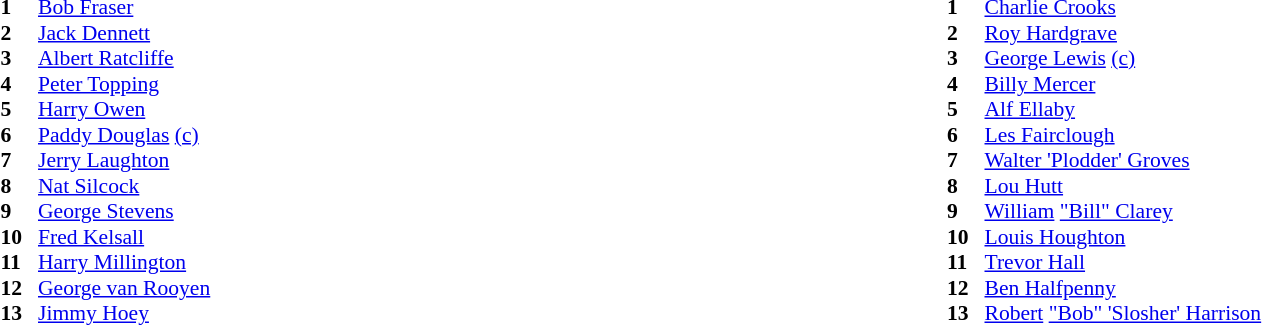<table width="100%">
<tr>
<td valign="top" width="50%"><br><table style="font-size: 90%" cellspacing="0" cellpadding="0">
<tr>
<th width="25"></th>
</tr>
<tr>
<td><strong>1</strong></td>
<td><a href='#'>Bob Fraser</a></td>
</tr>
<tr>
<td><strong>2</strong></td>
<td><a href='#'>Jack Dennett</a></td>
</tr>
<tr>
<td><strong>3</strong></td>
<td><a href='#'>Albert Ratcliffe</a></td>
</tr>
<tr>
<td><strong>4</strong></td>
<td><a href='#'>Peter Topping</a></td>
</tr>
<tr>
<td><strong>5</strong></td>
<td><a href='#'>Harry Owen</a></td>
</tr>
<tr>
<td><strong>6</strong></td>
<td><a href='#'>Paddy Douglas</a> <a href='#'>(c)</a></td>
</tr>
<tr>
<td><strong>7</strong></td>
<td><a href='#'>Jerry Laughton</a></td>
</tr>
<tr>
<td><strong>8</strong></td>
<td><a href='#'>Nat Silcock</a></td>
</tr>
<tr>
<td><strong>9</strong></td>
<td><a href='#'>George Stevens</a></td>
</tr>
<tr>
<td><strong>10</strong></td>
<td><a href='#'>Fred Kelsall</a></td>
</tr>
<tr>
<td><strong>11</strong></td>
<td><a href='#'>Harry Millington</a></td>
</tr>
<tr>
<td><strong>12</strong></td>
<td><a href='#'>George van Rooyen</a></td>
</tr>
<tr>
<td><strong>13</strong></td>
<td><a href='#'>Jimmy Hoey</a></td>
</tr>
<tr>
</tr>
</table>
</td>
<td valign="top" width="50%"><br><table style="font-size: 90%" cellspacing="0" cellpadding="0">
<tr>
<th width="25"></th>
</tr>
<tr>
<td><strong>1</strong></td>
<td><a href='#'>Charlie Crooks</a></td>
</tr>
<tr>
<td><strong>2</strong></td>
<td><a href='#'>Roy Hardgrave</a></td>
</tr>
<tr>
<td><strong>3</strong></td>
<td><a href='#'>George Lewis</a> <a href='#'>(c)</a></td>
</tr>
<tr>
<td><strong>4</strong></td>
<td><a href='#'>Billy Mercer</a></td>
</tr>
<tr>
<td><strong>5</strong></td>
<td><a href='#'>Alf Ellaby</a></td>
</tr>
<tr>
<td><strong>6</strong></td>
<td><a href='#'>Les Fairclough</a></td>
</tr>
<tr>
<td><strong>7</strong></td>
<td><a href='#'>Walter 'Plodder' Groves</a></td>
</tr>
<tr>
<td><strong>8</strong></td>
<td><a href='#'>Lou Hutt</a></td>
</tr>
<tr>
<td><strong>9</strong></td>
<td><a href='#'>William</a> <a href='#'>"Bill" Clarey</a></td>
</tr>
<tr>
<td><strong>10</strong></td>
<td><a href='#'>Louis Houghton</a></td>
</tr>
<tr>
<td><strong>11</strong></td>
<td><a href='#'>Trevor Hall</a></td>
</tr>
<tr>
<td><strong>12</strong></td>
<td><a href='#'>Ben Halfpenny</a></td>
</tr>
<tr>
<td><strong>13</strong></td>
<td><a href='#'>Robert</a> <a href='#'>"Bob" 'Slosher' Harrison</a></td>
</tr>
<tr>
</tr>
</table>
</td>
</tr>
</table>
